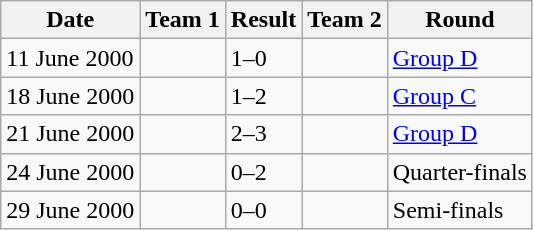<table class="wikitable">
<tr>
<th>Date</th>
<th>Team 1</th>
<th>Result</th>
<th>Team 2</th>
<th>Round</th>
</tr>
<tr>
<td>11 June 2000</td>
<td></td>
<td>1–0</td>
<td></td>
<td><a href='#'>Group D</a></td>
</tr>
<tr>
<td>18 June 2000</td>
<td></td>
<td>1–2</td>
<td></td>
<td><a href='#'>Group C</a></td>
</tr>
<tr>
<td>21 June 2000</td>
<td></td>
<td>2–3</td>
<td></td>
<td><a href='#'>Group D</a></td>
</tr>
<tr>
<td>24 June 2000</td>
<td></td>
<td>0–2</td>
<td></td>
<td>Quarter-finals</td>
</tr>
<tr>
<td>29 June 2000</td>
<td></td>
<td>0–0 <br></td>
<td></td>
<td>Semi-finals</td>
</tr>
</table>
